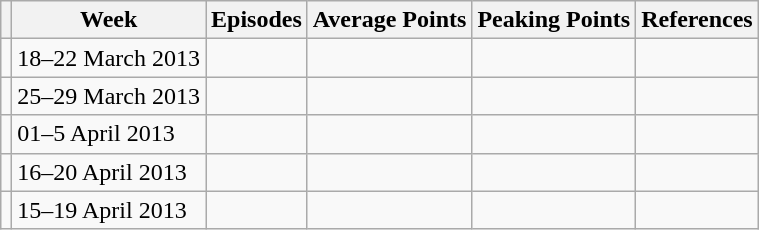<table class="wikitable">
<tr>
<th></th>
<th>Week</th>
<th>Episodes</th>
<th>Average Points</th>
<th>Peaking Points</th>
<th>References</th>
</tr>
<tr>
<td></td>
<td>18–22 March 2013</td>
<td></td>
<td></td>
<td></td>
<td></td>
</tr>
<tr>
<td></td>
<td>25–29 March 2013</td>
<td></td>
<td></td>
<td></td>
<td></td>
</tr>
<tr>
<td></td>
<td>01–5 April 2013</td>
<td></td>
<td></td>
<td></td>
<td></td>
</tr>
<tr>
<td></td>
<td>16–20 April 2013</td>
<td></td>
<td></td>
<td></td>
<td></td>
</tr>
<tr>
<td></td>
<td>15–19 April 2013</td>
<td></td>
<td></td>
<td></td>
<td></td>
</tr>
</table>
